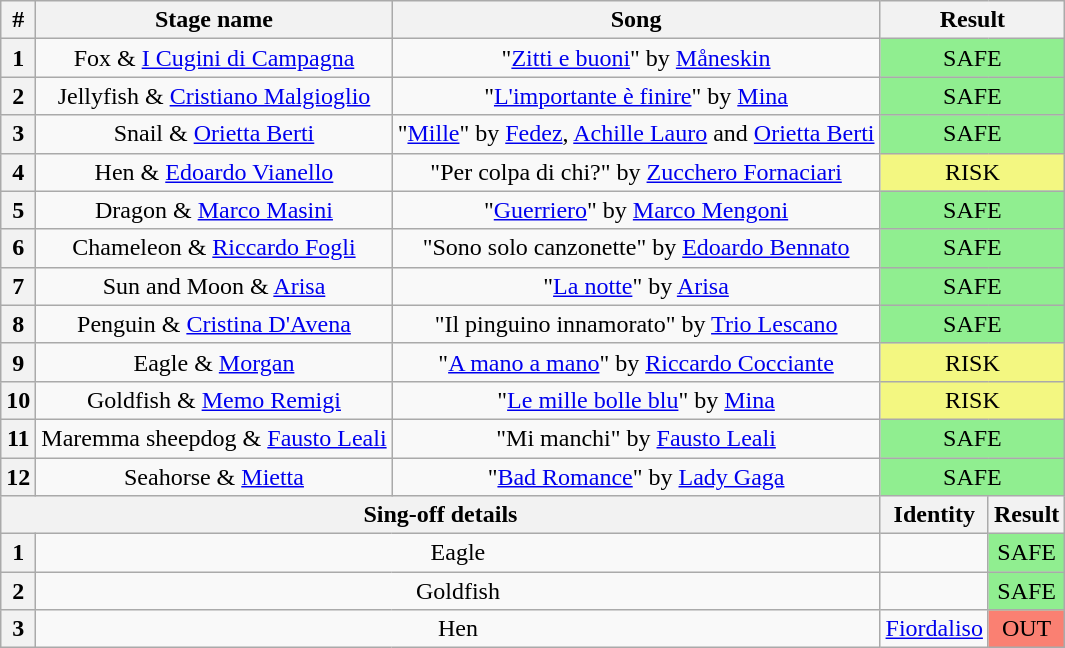<table class="wikitable plainrowheaders" style="text-align: center;">
<tr>
<th>#</th>
<th>Stage name</th>
<th>Song</th>
<th colspan=2>Result</th>
</tr>
<tr>
<th>1</th>
<td>Fox & <a href='#'>I Cugini di Campagna</a></td>
<td>"<a href='#'>Zitti e buoni</a>" by <a href='#'>Måneskin</a></td>
<td colspan="2" bgcolor=lightgreen>SAFE</td>
</tr>
<tr>
<th>2</th>
<td>Jellyfish & <a href='#'>Cristiano Malgioglio</a></td>
<td>"<a href='#'>L'importante è finire</a>" by <a href='#'>Mina</a></td>
<td colspan="2" bgcolor=lightgreen>SAFE</td>
</tr>
<tr>
<th>3</th>
<td>Snail & <a href='#'>Orietta Berti</a></td>
<td>"<a href='#'>Mille</a>" by <a href='#'>Fedez</a>, <a href='#'>Achille Lauro</a> and <a href='#'>Orietta Berti</a></td>
<td colspan="2" bgcolor=lightgreen>SAFE</td>
</tr>
<tr>
<th>4</th>
<td>Hen & <a href='#'>Edoardo Vianello</a></td>
<td>"Per colpa di chi?" by <a href='#'>Zucchero Fornaciari</a></td>
<td colspan="2" bgcolor="#F3F781">RISK</td>
</tr>
<tr>
<th>5</th>
<td>Dragon & <a href='#'>Marco Masini</a></td>
<td>"<a href='#'>Guerriero</a>" by <a href='#'>Marco Mengoni</a></td>
<td colspan="2" bgcolor=lightgreen>SAFE</td>
</tr>
<tr>
<th>6</th>
<td>Chameleon & <a href='#'>Riccardo Fogli</a></td>
<td>"Sono solo canzonette" by <a href='#'>Edoardo Bennato</a></td>
<td colspan="2" bgcolor=lightgreen>SAFE</td>
</tr>
<tr>
<th>7</th>
<td>Sun and Moon & <a href='#'>Arisa</a></td>
<td>"<a href='#'>La notte</a>" by <a href='#'>Arisa</a></td>
<td colspan="2" bgcolor=lightgreen>SAFE</td>
</tr>
<tr>
<th>8</th>
<td>Penguin & <a href='#'>Cristina D'Avena</a></td>
<td>"Il pinguino innamorato" by <a href='#'>Trio Lescano</a></td>
<td colspan="2" bgcolor=lightgreen>SAFE</td>
</tr>
<tr>
<th>9</th>
<td>Eagle & <a href='#'>Morgan</a></td>
<td>"<a href='#'>A mano a mano</a>" by <a href='#'>Riccardo Cocciante</a></td>
<td colspan="2" bgcolor="#F3F781">RISK</td>
</tr>
<tr>
<th>10</th>
<td>Goldfish & <a href='#'>Memo Remigi</a></td>
<td>"<a href='#'>Le mille bolle blu</a>" by <a href='#'>Mina</a></td>
<td colspan="2" bgcolor="#F3F781">RISK</td>
</tr>
<tr>
<th>11</th>
<td>Maremma sheepdog & <a href='#'>Fausto Leali</a></td>
<td>"Mi manchi" by  <a href='#'>Fausto Leali</a></td>
<td colspan="2" bgcolor=lightgreen>SAFE</td>
</tr>
<tr>
<th>12</th>
<td>Seahorse & <a href='#'>Mietta</a></td>
<td>"<a href='#'>Bad Romance</a>" by <a href='#'>Lady Gaga</a></td>
<td colspan="2" bgcolor=lightgreen>SAFE</td>
</tr>
<tr>
<th colspan="3">Sing-off details</th>
<th>Identity</th>
<th>Result</th>
</tr>
<tr>
<th>1</th>
<td colspan="2">Eagle</td>
<td></td>
<td bgcolor=lightgreen>SAFE</td>
</tr>
<tr>
<th>2</th>
<td colspan="2">Goldfish</td>
<td></td>
<td bgcolor=lightgreen>SAFE</td>
</tr>
<tr>
<th>3</th>
<td colspan="2">Hen</td>
<td><a href='#'>Fiordaliso</a></td>
<td bgcolor=salmon>OUT</td>
</tr>
</table>
